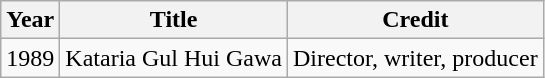<table class="wikitable">
<tr>
<th>Year</th>
<th>Title</th>
<th>Credit</th>
</tr>
<tr>
<td>1989</td>
<td>Kataria Gul Hui Gawa</td>
<td>Director, writer, producer</td>
</tr>
</table>
